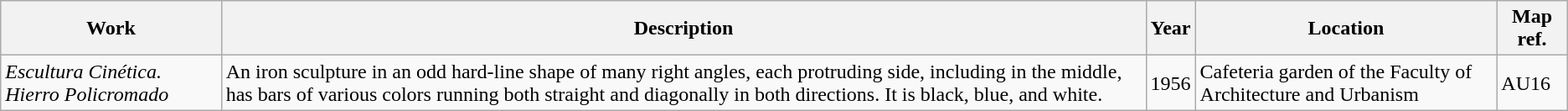<table class="wikitable">
<tr>
<th>Work</th>
<th>Description</th>
<th>Year</th>
<th>Location</th>
<th>Map ref.</th>
</tr>
<tr>
<td><em>Escultura Cinética. Hierro Policromado</em></td>
<td>An iron sculpture in an odd hard-line shape of many right angles, each protruding side, including in the middle, has bars of various colors running both straight and diagonally in both directions. It is black, blue, and white.</td>
<td>1956</td>
<td>Cafeteria garden of the Faculty of Architecture and Urbanism</td>
<td>AU16</td>
</tr>
</table>
